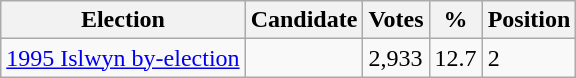<table class="wikitable sortable">
<tr>
<th>Election</th>
<th>Candidate</th>
<th>Votes</th>
<th>%</th>
<th>Position</th>
</tr>
<tr>
<td><a href='#'>1995 Islwyn by-election</a></td>
<td></td>
<td>2,933</td>
<td>12.7</td>
<td>2</td>
</tr>
</table>
